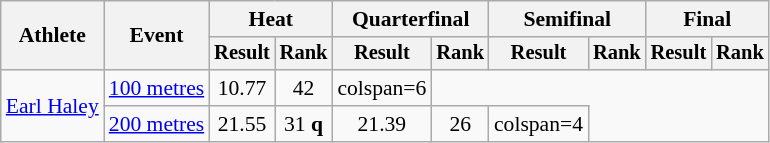<table class=wikitable style=font-size:90%>
<tr>
<th rowspan=2>Athlete</th>
<th rowspan=2>Event</th>
<th colspan=2>Heat</th>
<th colspan=2>Quarterfinal</th>
<th colspan=2>Semifinal</th>
<th colspan=2>Final</th>
</tr>
<tr style=font-size:95%>
<th>Result</th>
<th>Rank</th>
<th>Result</th>
<th>Rank</th>
<th>Result</th>
<th>Rank</th>
<th>Result</th>
<th>Rank</th>
</tr>
<tr align=center>
<td align=left rowspan=2><a href='#'>Earl Haley</a></td>
<td align=left><a href='#'>100 metres</a></td>
<td>10.77</td>
<td>42</td>
<td>colspan=6 </td>
</tr>
<tr align=center>
<td align=left><a href='#'>200 metres</a></td>
<td>21.55</td>
<td>31 <strong>q</strong></td>
<td>21.39</td>
<td>26</td>
<td>colspan=4 </td>
</tr>
</table>
